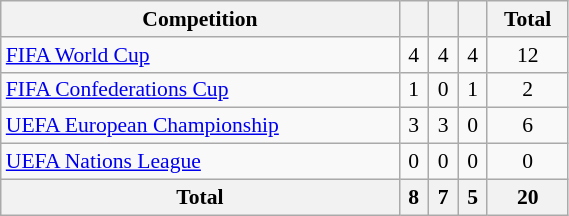<table class="wikitable" style="width:30%; font-size:90%; text-align:center;">
<tr>
<th>Competition</th>
<th></th>
<th></th>
<th></th>
<th>Total</th>
</tr>
<tr>
<td align=left><a href='#'>FIFA World Cup</a></td>
<td>4</td>
<td>4</td>
<td>4</td>
<td>12</td>
</tr>
<tr>
<td align="left"><a href='#'>FIFA Confederations Cup</a></td>
<td>1</td>
<td>0</td>
<td>1</td>
<td>2</td>
</tr>
<tr>
<td align=left><a href='#'>UEFA European Championship</a></td>
<td>3</td>
<td>3</td>
<td>0</td>
<td>6</td>
</tr>
<tr>
<td align=left><a href='#'>UEFA Nations League</a></td>
<td>0</td>
<td>0</td>
<td>0</td>
<td>0</td>
</tr>
<tr>
<th>Total</th>
<th>8</th>
<th>7</th>
<th>5</th>
<th>20</th>
</tr>
</table>
